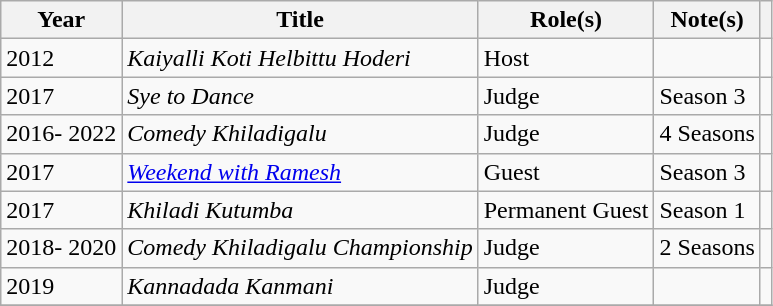<table class="wikitable">
<tr>
<th>Year</th>
<th>Title</th>
<th>Role(s)</th>
<th>Note(s)</th>
<th></th>
</tr>
<tr>
<td>2012</td>
<td><em>Kaiyalli Koti Helbittu Hoderi</em></td>
<td>Host</td>
<td></td>
<td></td>
</tr>
<tr>
<td>2017</td>
<td><em>Sye to Dance</em></td>
<td>Judge</td>
<td>Season 3</td>
<td></td>
</tr>
<tr>
<td>2016- 2022</td>
<td><em>Comedy Khiladigalu</em></td>
<td>Judge</td>
<td>4 Seasons</td>
<td><br></td>
</tr>
<tr>
<td>2017</td>
<td><em><a href='#'>Weekend with Ramesh</a></em></td>
<td>Guest</td>
<td>Season 3</td>
<td></td>
</tr>
<tr>
<td>2017</td>
<td><em>Khiladi Kutumba</em></td>
<td>Permanent Guest</td>
<td>Season 1</td>
<td></td>
</tr>
<tr>
<td>2018- 2020</td>
<td><em>Comedy Khiladigalu Championship</em></td>
<td>Judge</td>
<td>2 Seasons</td>
<td></td>
</tr>
<tr>
<td>2019</td>
<td><em>Kannadada Kanmani</em></td>
<td>Judge</td>
<td></td>
<td></td>
</tr>
<tr>
</tr>
</table>
